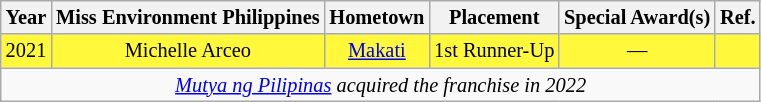<table class="wikitable" style="font-size: 85%; text-align:center" width:100%;">
<tr>
<th>Year</th>
<th>Miss Environment Philippines</th>
<th>Hometown</th>
<th>Placement</th>
<th>Special Award(s)</th>
<th>Ref.</th>
</tr>
<tr style="background-color:#FFF83B">
<td>2021</td>
<td>Michelle Arceo</td>
<td><a href='#'>Makati</a></td>
<td>1st Runner-Up</td>
<td>—</td>
<td></td>
</tr>
<tr>
<td colspan="6"><em><a href='#'>Mutya ng Pilipinas</a> acquired the franchise in 2022</em></td>
</tr>
</table>
